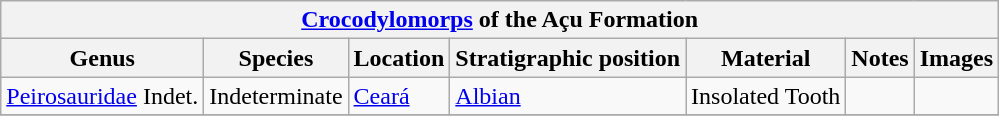<table class="wikitable" align="center">
<tr>
<th colspan="7" align="center"><a href='#'>Crocodylomorps</a> of the Açu Formation</th>
</tr>
<tr>
<th>Genus</th>
<th>Species</th>
<th>Location</th>
<th>Stratigraphic position</th>
<th>Material</th>
<th>Notes</th>
<th>Images</th>
</tr>
<tr>
<td><a href='#'>Peirosauridae</a> Indet.</td>
<td>Indeterminate</td>
<td><a href='#'>Ceará</a></td>
<td><a href='#'>Albian</a></td>
<td>Insolated Tooth</td>
<td></td>
<td></td>
</tr>
<tr>
</tr>
</table>
